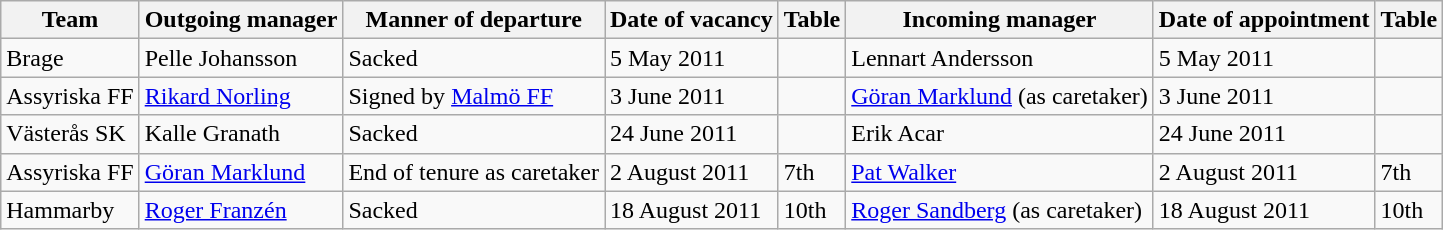<table class="wikitable">
<tr>
<th>Team</th>
<th>Outgoing manager</th>
<th>Manner of departure</th>
<th>Date of vacancy</th>
<th>Table</th>
<th>Incoming manager</th>
<th>Date of appointment</th>
<th>Table</th>
</tr>
<tr>
<td>Brage</td>
<td> Pelle Johansson</td>
<td>Sacked</td>
<td>5 May 2011</td>
<td></td>
<td> Lennart Andersson</td>
<td>5 May 2011</td>
<td></td>
</tr>
<tr>
<td>Assyriska FF</td>
<td> <a href='#'>Rikard Norling</a></td>
<td>Signed by <a href='#'>Malmö FF</a></td>
<td>3 June 2011</td>
<td></td>
<td> <a href='#'>Göran Marklund</a> (as caretaker)</td>
<td>3 June 2011</td>
<td></td>
</tr>
<tr>
<td>Västerås SK</td>
<td> Kalle Granath</td>
<td>Sacked</td>
<td>24 June 2011</td>
<td></td>
<td> Erik Acar</td>
<td>24 June 2011</td>
<td></td>
</tr>
<tr>
<td>Assyriska FF</td>
<td> <a href='#'>Göran Marklund</a></td>
<td>End of tenure as caretaker</td>
<td>2 August 2011</td>
<td>7th</td>
<td> <a href='#'>Pat Walker</a></td>
<td>2 August 2011</td>
<td>7th</td>
</tr>
<tr>
<td>Hammarby</td>
<td> <a href='#'>Roger Franzén</a></td>
<td>Sacked</td>
<td>18 August 2011</td>
<td>10th</td>
<td> <a href='#'>Roger Sandberg</a> (as caretaker)</td>
<td>18 August 2011</td>
<td>10th</td>
</tr>
</table>
